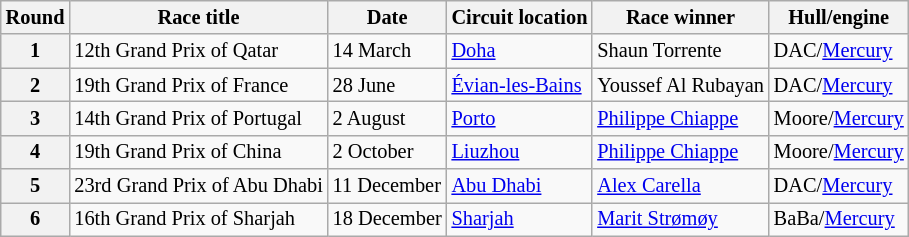<table class="wikitable" border="1" style="font-size: 85%">
<tr>
<th>Round</th>
<th>Race title</th>
<th>Date</th>
<th>Circuit location</th>
<th>Race winner</th>
<th>Hull/engine</th>
</tr>
<tr>
<th>1</th>
<td> 12th Grand Prix of Qatar</td>
<td>14 March</td>
<td><a href='#'>Doha</a></td>
<td> Shaun Torrente</td>
<td>DAC/<a href='#'>Mercury</a></td>
</tr>
<tr>
<th>2</th>
<td> 19th Grand Prix of France</td>
<td>28 June</td>
<td><a href='#'>Évian-les-Bains</a></td>
<td> Youssef Al Rubayan</td>
<td>DAC/<a href='#'>Mercury</a></td>
</tr>
<tr>
<th>3</th>
<td> 14th Grand Prix of Portugal</td>
<td>2 August</td>
<td><a href='#'>Porto</a></td>
<td> <a href='#'>Philippe Chiappe</a></td>
<td>Moore/<a href='#'>Mercury</a></td>
</tr>
<tr>
<th>4</th>
<td> 19th Grand Prix of China</td>
<td>2 October</td>
<td><a href='#'>Liuzhou</a></td>
<td> <a href='#'>Philippe Chiappe</a></td>
<td>Moore/<a href='#'>Mercury</a></td>
</tr>
<tr>
<th>5</th>
<td> 23rd Grand Prix of Abu Dhabi</td>
<td>11 December</td>
<td><a href='#'>Abu Dhabi</a></td>
<td> <a href='#'>Alex Carella</a></td>
<td>DAC/<a href='#'>Mercury</a></td>
</tr>
<tr>
<th>6</th>
<td> 16th Grand Prix of Sharjah</td>
<td>18 December</td>
<td><a href='#'>Sharjah</a></td>
<td> <a href='#'>Marit Strømøy</a></td>
<td>BaBa/<a href='#'>Mercury</a></td>
</tr>
</table>
